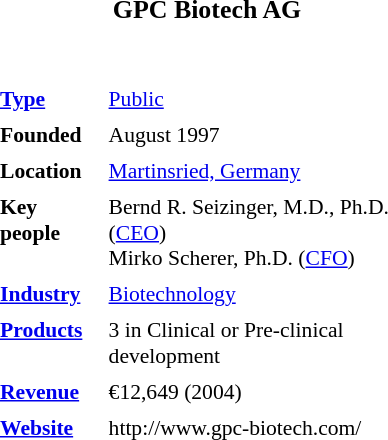<table class="toccolours" style="float: right; margin: 0 0 1em 1em; width: 20em; font-size: 90%; clear:right;" cellspacing="5">
<tr>
<th colspan="2" style="text-align: center; font-size: larger;"><strong>GPC Biotech AG</strong></th>
</tr>
<tr>
<td colspan="2" style="padding: 1em 0; text-align: center;"></td>
</tr>
<tr style="vertical-align: top; text-align: left;">
<td><strong><a href='#'>Type</a></strong></td>
<td><a href='#'>Public</a></td>
</tr>
<tr style="vertical-align: top; text-align: left;">
<td><strong>Founded</strong></td>
<td>August 1997</td>
</tr>
<tr style="vertical-align: top; text-align: left;">
<td><strong>Location</strong></td>
<td><a href='#'>Martinsried, Germany</a></td>
</tr>
<tr style="vertical-align: top; text-align: left;">
<td><strong>Key people</strong></td>
<td>Bernd R. Seizinger, M.D., Ph.D. (<a href='#'>CEO</a>)<br>Mirko Scherer, Ph.D. (<a href='#'>CFO</a>)</td>
</tr>
<tr style="vertical-align: top; text-align: left;">
<td><strong><a href='#'>Industry</a></strong></td>
<td><a href='#'>Biotechnology</a></td>
</tr>
<tr style="vertical-align: top; text-align: left;">
<td><strong><a href='#'>Products</a></strong></td>
<td>3 in Clinical or Pre-clinical development</td>
</tr>
<tr style="vertical-align: top; text-align: left;">
<td><strong><a href='#'>Revenue</a></strong></td>
<td>€12,649 (2004)</td>
</tr>
<tr style="vertical-align: top; text-align: left;">
<td><strong><a href='#'>Website</a></strong></td>
<td>http://www.gpc-biotech.com/</td>
</tr>
</table>
